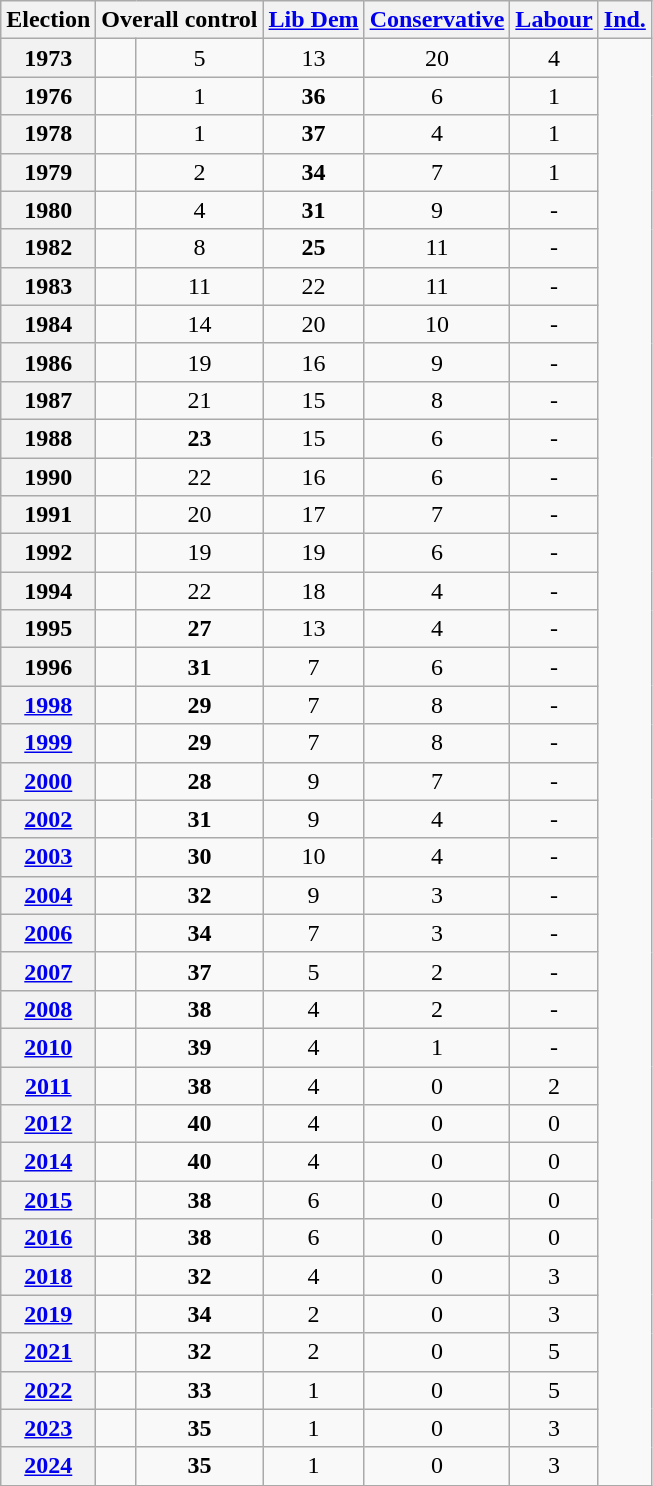<table class="wikitable">
<tr>
<th>Election</th>
<th colspan=2>Overall control</th>
<th><a href='#'>Lib Dem</a></th>
<th><a href='#'>Conservative</a></th>
<th><a href='#'>Labour</a></th>
<th><a href='#'>Ind.</a></th>
</tr>
<tr>
<th>1973</th>
<td></td>
<td style="text-align: center;">5</td>
<td style="text-align: center;">13</td>
<td style="text-align: center;">20</td>
<td style="text-align: center;">4</td>
</tr>
<tr>
<th>1976</th>
<td></td>
<td style="text-align: center;">1</td>
<td style="text-align: center;"><strong>36</strong></td>
<td style="text-align: center;">6</td>
<td style="text-align: center;">1</td>
</tr>
<tr>
<th>1978</th>
<td></td>
<td style="text-align: center;">1</td>
<td style="text-align: center;"><strong>37</strong></td>
<td style="text-align: center;">4</td>
<td style="text-align: center;">1</td>
</tr>
<tr>
<th>1979</th>
<td></td>
<td style="text-align: center;">2</td>
<td style="text-align: center;"><strong>34</strong></td>
<td style="text-align: center;">7</td>
<td style="text-align: center;">1</td>
</tr>
<tr>
<th>1980</th>
<td></td>
<td style="text-align: center;">4</td>
<td style="text-align: center;"><strong>31</strong></td>
<td style="text-align: center;">9</td>
<td style="text-align: center;">-</td>
</tr>
<tr>
<th>1982</th>
<td></td>
<td style="text-align: center;">8</td>
<td style="text-align: center;"><strong>25</strong></td>
<td style="text-align: center;">11</td>
<td style="text-align: center;">-</td>
</tr>
<tr>
<th>1983</th>
<td></td>
<td style="text-align: center;">11</td>
<td style="text-align: center;">22</td>
<td style="text-align: center;">11</td>
<td style="text-align: center;">-</td>
</tr>
<tr>
<th>1984</th>
<td></td>
<td style="text-align: center;">14</td>
<td style="text-align: center;">20</td>
<td style="text-align: center;">10</td>
<td style="text-align: center;">-</td>
</tr>
<tr>
<th>1986</th>
<td></td>
<td style="text-align: center;">19</td>
<td style="text-align: center;">16</td>
<td style="text-align: center;">9</td>
<td style="text-align: center;">-</td>
</tr>
<tr>
<th>1987</th>
<td></td>
<td style="text-align: center;">21</td>
<td style="text-align: center;">15</td>
<td style="text-align: center;">8</td>
<td style="text-align: center;">-</td>
</tr>
<tr>
<th>1988</th>
<td></td>
<td style="text-align: center;"><strong>23</strong></td>
<td style="text-align: center;">15</td>
<td style="text-align: center;">6</td>
<td style="text-align: center;">-</td>
</tr>
<tr>
<th>1990</th>
<td></td>
<td style="text-align: center;">22</td>
<td style="text-align: center;">16</td>
<td style="text-align: center;">6</td>
<td style="text-align: center;">-</td>
</tr>
<tr>
<th>1991</th>
<td></td>
<td style="text-align: center;">20</td>
<td style="text-align: center;">17</td>
<td style="text-align: center;">7</td>
<td style="text-align: center;">-</td>
</tr>
<tr>
<th>1992</th>
<td></td>
<td style="text-align: center;">19</td>
<td style="text-align: center;">19</td>
<td style="text-align: center;">6</td>
<td style="text-align: center;">-</td>
</tr>
<tr>
<th>1994</th>
<td></td>
<td style="text-align: center;">22</td>
<td style="text-align: center;">18</td>
<td style="text-align: center;">4</td>
<td style="text-align: center;">-</td>
</tr>
<tr>
<th>1995</th>
<td></td>
<td style="text-align: center;"><strong>27</strong></td>
<td style="text-align: center;">13</td>
<td style="text-align: center;">4</td>
<td style="text-align: center;">-</td>
</tr>
<tr>
<th>1996</th>
<td></td>
<td style="text-align: center;"><strong>31</strong></td>
<td style="text-align: center;">7</td>
<td style="text-align: center;">6</td>
<td style="text-align: center;">-</td>
</tr>
<tr>
<th><a href='#'>1998</a></th>
<td></td>
<td style="text-align: center;"><strong>29</strong></td>
<td style="text-align: center;">7</td>
<td style="text-align: center;">8</td>
<td style="text-align: center;">-</td>
</tr>
<tr>
<th><a href='#'>1999</a></th>
<td></td>
<td style="text-align: center;"><strong>29</strong></td>
<td style="text-align: center;">7</td>
<td style="text-align: center;">8</td>
<td style="text-align: center;">-</td>
</tr>
<tr>
<th><a href='#'>2000</a></th>
<td></td>
<td style="text-align: center;"><strong>28</strong></td>
<td style="text-align: center;">9</td>
<td style="text-align: center;">7</td>
<td style="text-align: center;">-</td>
</tr>
<tr>
<th><a href='#'>2002</a></th>
<td></td>
<td style="text-align: center;"><strong>31</strong></td>
<td style="text-align: center;">9</td>
<td style="text-align: center;">4</td>
<td style="text-align: center;">-</td>
</tr>
<tr>
<th><a href='#'>2003</a></th>
<td></td>
<td style="text-align: center;"><strong>30</strong></td>
<td style="text-align: center;">10</td>
<td style="text-align: center;">4</td>
<td style="text-align: center;">-</td>
</tr>
<tr>
<th><a href='#'>2004</a></th>
<td></td>
<td style="text-align: center;"><strong>32</strong></td>
<td style="text-align: center;">9</td>
<td style="text-align: center;">3</td>
<td style="text-align: center;">-</td>
</tr>
<tr>
<th><a href='#'>2006</a></th>
<td></td>
<td style="text-align: center;"><strong>34</strong></td>
<td style="text-align: center;">7</td>
<td style="text-align: center;">3</td>
<td style="text-align: center;">-</td>
</tr>
<tr>
<th><a href='#'>2007</a></th>
<td></td>
<td style="text-align: center;"><strong>37</strong></td>
<td style="text-align: center;">5</td>
<td style="text-align: center;">2</td>
<td style="text-align: center;">-</td>
</tr>
<tr>
<th><a href='#'>2008</a></th>
<td></td>
<td style="text-align: center;"><strong>38</strong></td>
<td style="text-align: center;">4</td>
<td style="text-align: center;">2</td>
<td style="text-align: center;">-</td>
</tr>
<tr>
<th><a href='#'>2010</a></th>
<td></td>
<td style="text-align: center;"><strong>39</strong></td>
<td style="text-align: center;">4</td>
<td style="text-align: center;">1</td>
<td style="text-align: center;">-</td>
</tr>
<tr>
<th><a href='#'>2011</a></th>
<td></td>
<td style="text-align: center;"><strong>38</strong></td>
<td style="text-align: center;">4</td>
<td style="text-align: center;">0</td>
<td style="text-align: center;">2</td>
</tr>
<tr>
<th><a href='#'>2012</a></th>
<td></td>
<td style="text-align: center;"><strong>40</strong></td>
<td style="text-align: center;">4</td>
<td style="text-align: center;">0</td>
<td style="text-align: center;">0</td>
</tr>
<tr>
<th><a href='#'>2014</a></th>
<td></td>
<td style="text-align: center;"><strong>40</strong></td>
<td style="text-align: center;">4</td>
<td style="text-align: center;">0</td>
<td style="text-align: center;">0</td>
</tr>
<tr>
<th><a href='#'>2015</a></th>
<td></td>
<td style="text-align: center;"><strong>38</strong></td>
<td style="text-align: center;">6</td>
<td style="text-align: center;">0</td>
<td style="text-align: center;">0</td>
</tr>
<tr>
<th><a href='#'>2016</a></th>
<td></td>
<td style="text-align: center;"><strong>38</strong></td>
<td style="text-align: center;">6</td>
<td style="text-align: center;">0</td>
<td style="text-align: center;">0</td>
</tr>
<tr>
<th><a href='#'>2018</a></th>
<td></td>
<td style="text-align: center;"><strong>32</strong></td>
<td style="text-align: center;">4</td>
<td style="text-align: center;">0</td>
<td style="text-align: center;">3</td>
</tr>
<tr>
<th><a href='#'>2019</a></th>
<td></td>
<td style="text-align: center;"><strong>34</strong></td>
<td style="text-align: center;">2</td>
<td style="text-align: center;">0</td>
<td style="text-align: center;">3</td>
</tr>
<tr>
<th><a href='#'>2021</a></th>
<td></td>
<td style="text-align: center;"><strong>32</strong></td>
<td style="text-align: center;">2</td>
<td style="text-align: center;">0</td>
<td style="text-align: center;">5</td>
</tr>
<tr>
<th><a href='#'>2022</a></th>
<td></td>
<td style="text-align: center;"><strong>33</strong></td>
<td style="text-align: center;">1</td>
<td style="text-align: center;">0</td>
<td style="text-align: center;">5</td>
</tr>
<tr>
<th><a href='#'>2023</a></th>
<td></td>
<td style="text-align: center;"><strong>35</strong></td>
<td style="text-align: center;">1</td>
<td style="text-align: center;">0</td>
<td style="text-align: center;">3</td>
</tr>
<tr>
<th><a href='#'>2024</a></th>
<td></td>
<td style="text-align: center;"><strong>35</strong></td>
<td style="text-align: center;">1</td>
<td style="text-align: center;">0</td>
<td style="text-align: center;">3</td>
</tr>
<tr>
</tr>
</table>
